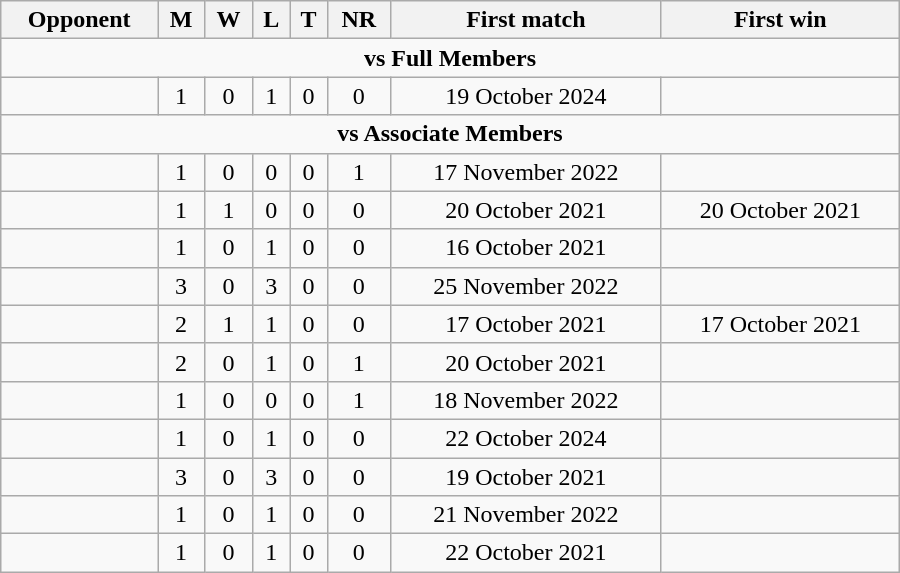<table class="wikitable" style="text-align: center; width: 600px;">
<tr>
<th>Opponent</th>
<th>M</th>
<th>W</th>
<th>L</th>
<th>T</th>
<th>NR</th>
<th>First match</th>
<th>First win</th>
</tr>
<tr>
<td colspan="8" style="text-align:center;"><strong>vs Full Members</strong></td>
</tr>
<tr>
<td align=left></td>
<td>1</td>
<td>0</td>
<td>1</td>
<td>0</td>
<td>0</td>
<td>19 October 2024</td>
<td></td>
</tr>
<tr>
<td colspan="8" style="text-align:center;"><strong>vs Associate Members</strong></td>
</tr>
<tr>
<td align=left></td>
<td>1</td>
<td>0</td>
<td>0</td>
<td>0</td>
<td>1</td>
<td>17 November 2022</td>
<td></td>
</tr>
<tr>
<td align=left></td>
<td>1</td>
<td>1</td>
<td>0</td>
<td>0</td>
<td>0</td>
<td>20 October 2021</td>
<td>20 October 2021</td>
</tr>
<tr>
<td align=left></td>
<td>1</td>
<td>0</td>
<td>1</td>
<td>0</td>
<td>0</td>
<td>16 October 2021</td>
<td></td>
</tr>
<tr>
<td align=left></td>
<td>3</td>
<td>0</td>
<td>3</td>
<td>0</td>
<td>0</td>
<td>25 November 2022</td>
<td></td>
</tr>
<tr>
<td align=left></td>
<td>2</td>
<td>1</td>
<td>1</td>
<td>0</td>
<td>0</td>
<td>17 October 2021</td>
<td>17 October 2021</td>
</tr>
<tr>
<td align=left></td>
<td>2</td>
<td>0</td>
<td>1</td>
<td>0</td>
<td>1</td>
<td>20 October 2021</td>
<td></td>
</tr>
<tr>
<td align=left></td>
<td>1</td>
<td>0</td>
<td>0</td>
<td>0</td>
<td>1</td>
<td>18 November 2022</td>
<td></td>
</tr>
<tr>
<td align=left></td>
<td>1</td>
<td>0</td>
<td>1</td>
<td>0</td>
<td>0</td>
<td>22 October 2024</td>
<td></td>
</tr>
<tr>
<td align=left></td>
<td>3</td>
<td>0</td>
<td>3</td>
<td>0</td>
<td>0</td>
<td>19 October 2021</td>
<td></td>
</tr>
<tr>
<td align=left></td>
<td>1</td>
<td>0</td>
<td>1</td>
<td>0</td>
<td>0</td>
<td>21 November 2022</td>
<td></td>
</tr>
<tr>
<td align=left></td>
<td>1</td>
<td>0</td>
<td>1</td>
<td>0</td>
<td>0</td>
<td>22 October 2021</td>
<td></td>
</tr>
</table>
